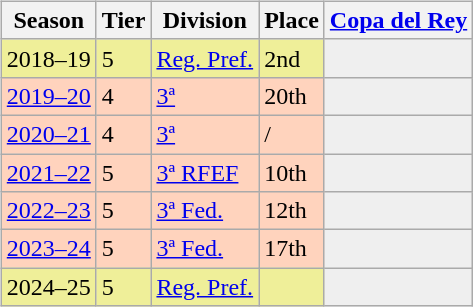<table>
<tr>
<td valign="top" width=0%><br><table class="wikitable">
<tr style="background:#f0f6fa;">
<th>Season</th>
<th>Tier</th>
<th>Division</th>
<th>Place</th>
<th><a href='#'>Copa del Rey</a></th>
</tr>
<tr>
<td style="background:#EFEF99;">2018–19</td>
<td style="background:#EFEF99;">5</td>
<td style="background:#EFEF99;"><a href='#'>Reg. Pref.</a></td>
<td style="background:#EFEF99;">2nd</td>
<th style="background:#efefef;"></th>
</tr>
<tr>
<td style="background:#FFD3BD;"><a href='#'>2019–20</a></td>
<td style="background:#FFD3BD;">4</td>
<td style="background:#FFD3BD;"><a href='#'>3ª</a></td>
<td style="background:#FFD3BD;">20th</td>
<td style="background:#efefef;"></td>
</tr>
<tr>
<td style="background:#FFD3BD;"><a href='#'>2020–21</a></td>
<td style="background:#FFD3BD;">4</td>
<td style="background:#FFD3BD;"><a href='#'>3ª</a></td>
<td style="background:#FFD3BD;"> / </td>
<th style="background:#efefef;"></th>
</tr>
<tr>
<td style="background:#FFD3BD;"><a href='#'>2021–22</a></td>
<td style="background:#FFD3BD;">5</td>
<td style="background:#FFD3BD;"><a href='#'>3ª RFEF</a></td>
<td style="background:#FFD3BD;">10th</td>
<th style="background:#efefef;"></th>
</tr>
<tr>
<td style="background:#FFD3BD;"><a href='#'>2022–23</a></td>
<td style="background:#FFD3BD;">5</td>
<td style="background:#FFD3BD;"><a href='#'>3ª Fed.</a></td>
<td style="background:#FFD3BD;">12th</td>
<th style="background:#efefef;"></th>
</tr>
<tr>
<td style="background:#FFD3BD;"><a href='#'>2023–24</a></td>
<td style="background:#FFD3BD;">5</td>
<td style="background:#FFD3BD;"><a href='#'>3ª Fed.</a></td>
<td style="background:#FFD3BD;">17th</td>
<th style="background:#efefef;"></th>
</tr>
<tr>
<td style="background:#EFEF99;">2024–25</td>
<td style="background:#EFEF99;">5</td>
<td style="background:#EFEF99;"><a href='#'>Reg. Pref.</a></td>
<td style="background:#EFEF99;"></td>
<th style="background:#efefef;"></th>
</tr>
</table>
</td>
</tr>
</table>
